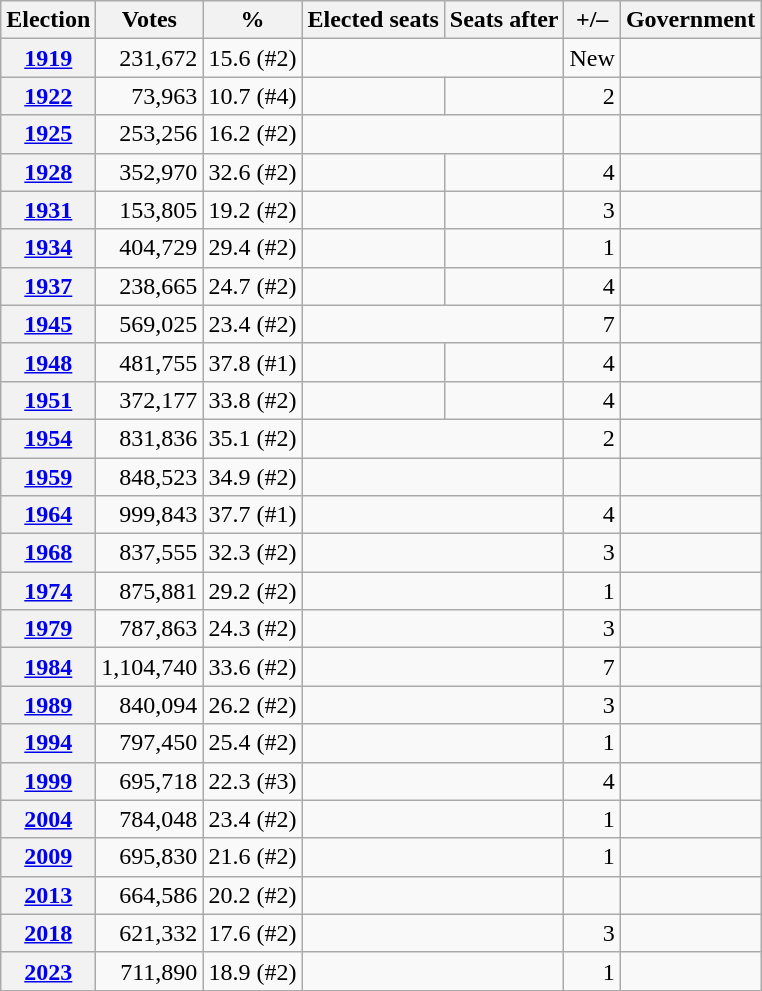<table class=wikitable style="text-align: right;">
<tr>
<th>Election</th>
<th>Votes</th>
<th>%</th>
<th>Elected seats</th>
<th>Seats after</th>
<th>+/–</th>
<th>Government</th>
</tr>
<tr>
<th><a href='#'>1919</a></th>
<td>231,672</td>
<td>15.6 (#2)</td>
<td colspan=2></td>
<td>New</td>
<td></td>
</tr>
<tr>
<th><a href='#'>1922</a></th>
<td>73,963</td>
<td>10.7 (#4)</td>
<td></td>
<td></td>
<td> 2</td>
<td></td>
</tr>
<tr>
<th><a href='#'>1925</a></th>
<td>253,256</td>
<td>16.2 (#2)</td>
<td colspan=2></td>
<td></td>
<td></td>
</tr>
<tr>
<th><a href='#'>1928</a></th>
<td>352,970</td>
<td>32.6 (#2)</td>
<td></td>
<td></td>
<td> 4</td>
<td></td>
</tr>
<tr>
<th><a href='#'>1931</a></th>
<td>153,805</td>
<td>19.2 (#2)</td>
<td></td>
<td></td>
<td> 3</td>
<td></td>
</tr>
<tr>
<th><a href='#'>1934</a></th>
<td>404,729</td>
<td>29.4 (#2)</td>
<td></td>
<td></td>
<td> 1</td>
<td></td>
</tr>
<tr>
<th><a href='#'>1937</a></th>
<td>238,665</td>
<td>24.7 (#2)</td>
<td></td>
<td></td>
<td> 4</td>
<td></td>
</tr>
<tr>
<th><a href='#'>1945</a></th>
<td>569,025</td>
<td>23.4 (#2)</td>
<td colspan=2></td>
<td> 7</td>
<td></td>
</tr>
<tr>
<th><a href='#'>1948</a></th>
<td>481,755</td>
<td>37.8 (#1)</td>
<td></td>
<td></td>
<td> 4</td>
<td></td>
</tr>
<tr>
<th><a href='#'>1951</a></th>
<td>372,177</td>
<td>33.8 (#2)</td>
<td></td>
<td></td>
<td> 4</td>
<td></td>
</tr>
<tr>
<th><a href='#'>1954</a></th>
<td>831,836</td>
<td>35.1 (#2)</td>
<td colspan=2></td>
<td> 2</td>
<td></td>
</tr>
<tr>
<th><a href='#'>1959</a></th>
<td>848,523</td>
<td>34.9 (#2)</td>
<td colspan=2></td>
<td></td>
<td></td>
</tr>
<tr>
<th><a href='#'>1964</a></th>
<td>999,843</td>
<td>37.7 (#1)</td>
<td colspan=2></td>
<td> 4</td>
<td></td>
</tr>
<tr>
<th><a href='#'>1968</a></th>
<td>837,555</td>
<td>32.3 (#2)</td>
<td colspan=2></td>
<td> 3</td>
<td></td>
</tr>
<tr>
<th><a href='#'>1974</a></th>
<td>875,881</td>
<td>29.2 (#2)</td>
<td colspan=2></td>
<td> 1</td>
<td></td>
</tr>
<tr>
<th><a href='#'>1979</a></th>
<td>787,863</td>
<td>24.3 (#2)</td>
<td colspan=2></td>
<td> 3</td>
<td></td>
</tr>
<tr>
<th><a href='#'>1984</a></th>
<td>1,104,740</td>
<td>33.6 (#2)</td>
<td colspan=2></td>
<td> 7</td>
<td></td>
</tr>
<tr>
<th><a href='#'>1989</a></th>
<td>840,094</td>
<td>26.2 (#2)</td>
<td colspan=2></td>
<td> 3</td>
<td></td>
</tr>
<tr>
<th><a href='#'>1994</a></th>
<td>797,450</td>
<td>25.4 (#2)</td>
<td colspan=2></td>
<td> 1</td>
<td></td>
</tr>
<tr>
<th><a href='#'>1999</a></th>
<td>695,718</td>
<td>22.3 (#3)</td>
<td colspan=2></td>
<td> 4</td>
<td></td>
</tr>
<tr>
<th><a href='#'>2004</a></th>
<td>784,048</td>
<td>23.4 (#2)</td>
<td colspan=2></td>
<td> 1</td>
<td></td>
</tr>
<tr>
<th><a href='#'>2009</a></th>
<td>695,830</td>
<td>21.6 (#2)</td>
<td colspan=2></td>
<td> 1</td>
<td></td>
</tr>
<tr>
<th><a href='#'>2013</a></th>
<td>664,586</td>
<td>20.2 (#2)</td>
<td colspan=2></td>
<td></td>
<td></td>
</tr>
<tr>
<th><a href='#'>2018</a></th>
<td>621,332</td>
<td>17.6 (#2)</td>
<td colspan=2></td>
<td> 3</td>
<td></td>
</tr>
<tr>
<th><a href='#'>2023</a></th>
<td>711,890</td>
<td>18.9 (#2)</td>
<td colspan=2></td>
<td> 1</td>
<td></td>
</tr>
</table>
